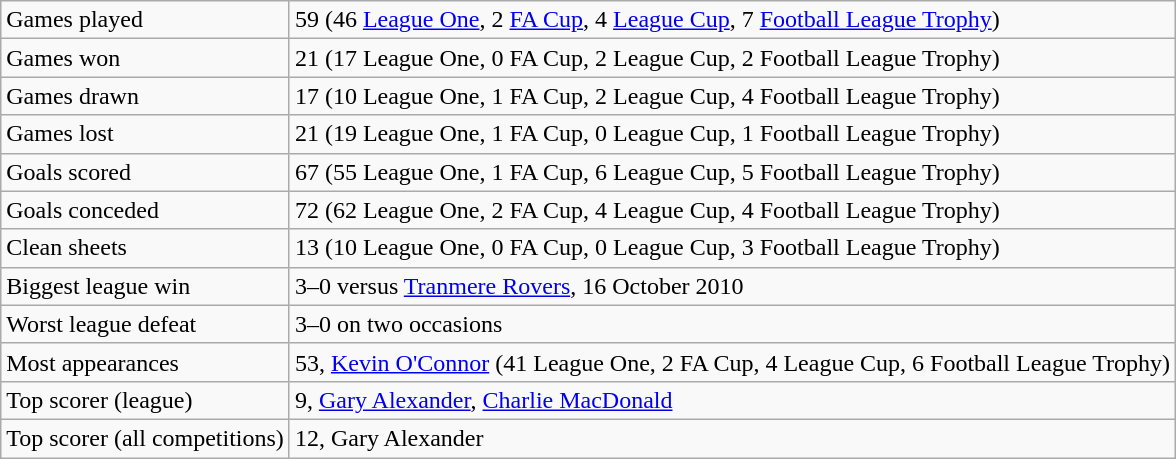<table class="wikitable">
<tr>
<td>Games played</td>
<td>59 (46 <a href='#'>League One</a>, 2 <a href='#'>FA Cup</a>, 4 <a href='#'>League Cup</a>, 7 <a href='#'>Football League Trophy</a>)</td>
</tr>
<tr>
<td>Games won</td>
<td>21 (17 League One, 0 FA Cup, 2 League Cup, 2 Football League Trophy)</td>
</tr>
<tr>
<td>Games drawn</td>
<td>17 (10 League One, 1 FA Cup, 2 League Cup, 4 Football League Trophy)</td>
</tr>
<tr>
<td>Games lost</td>
<td>21 (19 League One, 1 FA Cup, 0 League Cup, 1 Football League Trophy)</td>
</tr>
<tr>
<td>Goals scored</td>
<td>67 (55 League One, 1 FA Cup, 6 League Cup, 5 Football League Trophy)</td>
</tr>
<tr>
<td>Goals conceded</td>
<td>72 (62 League One, 2 FA Cup, 4 League Cup, 4 Football League Trophy)</td>
</tr>
<tr>
<td>Clean sheets</td>
<td>13 (10 League One, 0 FA Cup, 0 League Cup, 3 Football League Trophy)</td>
</tr>
<tr>
<td>Biggest league win</td>
<td>3–0 versus <a href='#'>Tranmere Rovers</a>, 16 October 2010</td>
</tr>
<tr>
<td>Worst league defeat</td>
<td>3–0 on two occasions</td>
</tr>
<tr>
<td>Most appearances</td>
<td>53, <a href='#'>Kevin O'Connor</a> (41 League One, 2 FA Cup, 4 League Cup, 6 Football League Trophy)</td>
</tr>
<tr>
<td>Top scorer (league)</td>
<td>9, <a href='#'>Gary Alexander</a>, <a href='#'>Charlie MacDonald</a></td>
</tr>
<tr>
<td>Top scorer (all competitions)</td>
<td>12, Gary Alexander</td>
</tr>
</table>
